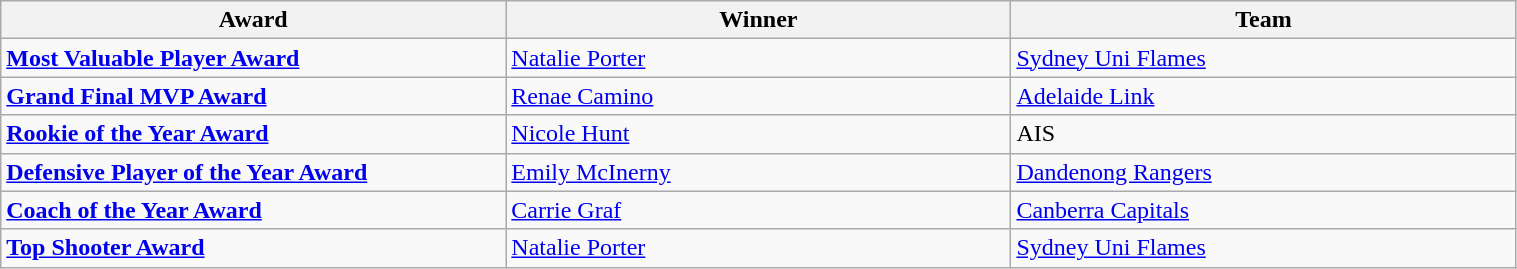<table class="wikitable" style="width: 80%">
<tr>
<th width=125>Award</th>
<th width=125>Winner</th>
<th width=125>Team</th>
</tr>
<tr>
<td><strong><a href='#'>Most Valuable Player Award</a></strong></td>
<td><a href='#'>Natalie Porter</a></td>
<td><a href='#'>Sydney Uni Flames</a></td>
</tr>
<tr>
<td><strong><a href='#'>Grand Final MVP Award</a></strong></td>
<td><a href='#'>Renae Camino</a></td>
<td><a href='#'>Adelaide Link</a></td>
</tr>
<tr>
<td><strong><a href='#'>Rookie of the Year Award</a></strong></td>
<td><a href='#'>Nicole Hunt</a></td>
<td>AIS</td>
</tr>
<tr>
<td><strong><a href='#'>Defensive Player of the Year Award</a></strong></td>
<td><a href='#'>Emily McInerny</a></td>
<td><a href='#'>Dandenong Rangers</a></td>
</tr>
<tr>
<td><strong><a href='#'>Coach of the Year Award</a></strong></td>
<td><a href='#'>Carrie Graf</a></td>
<td><a href='#'>Canberra Capitals</a></td>
</tr>
<tr>
<td><strong><a href='#'>Top Shooter Award</a></strong></td>
<td><a href='#'>Natalie Porter</a></td>
<td><a href='#'>Sydney Uni Flames</a></td>
</tr>
</table>
